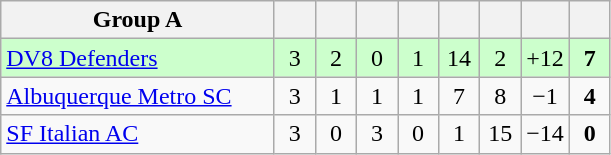<table class="wikitable" style="text-align:center">
<tr>
<th width="175">Group A</th>
<th width="20"></th>
<th width="20"></th>
<th width="20"></th>
<th width="20"></th>
<th width="20"></th>
<th width="20"></th>
<th width="20"></th>
<th width="20"></th>
</tr>
<tr bgcolor=#ccffcc>
<td align=left><a href='#'>DV8 Defenders</a></td>
<td>3</td>
<td>2</td>
<td>0</td>
<td>1</td>
<td>14</td>
<td>2</td>
<td>+12</td>
<td><strong>7</strong></td>
</tr>
<tr>
<td align=left><a href='#'>Albuquerque Metro SC</a></td>
<td>3</td>
<td>1</td>
<td>1</td>
<td>1</td>
<td>7</td>
<td>8</td>
<td>−1</td>
<td><strong>4</strong></td>
</tr>
<tr>
<td align=left><a href='#'>SF Italian AC</a></td>
<td>3</td>
<td>0</td>
<td>3</td>
<td>0</td>
<td>1</td>
<td>15</td>
<td>−14</td>
<td><strong>0</strong></td>
</tr>
</table>
